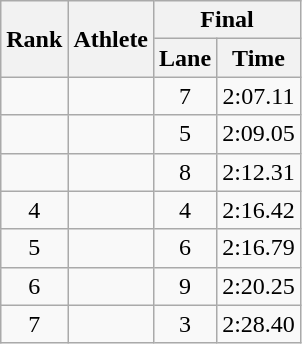<table class="wikitable sortable"  style="text-align:center">
<tr>
<th rowspan="2" data-sort-type=number>Rank</th>
<th rowspan="2">Athlete</th>
<th colspan="2">Final</th>
</tr>
<tr>
<th>Lane</th>
<th>Time</th>
</tr>
<tr>
<td></td>
<td align="left"></td>
<td>7</td>
<td>2:07.11</td>
</tr>
<tr>
<td></td>
<td align="left"></td>
<td>5</td>
<td>2:09.05</td>
</tr>
<tr>
<td></td>
<td align="left"></td>
<td>8</td>
<td>2:12.31</td>
</tr>
<tr>
<td>4</td>
<td align="left"></td>
<td>4</td>
<td>2:16.42</td>
</tr>
<tr>
<td>5</td>
<td align="left"></td>
<td>6</td>
<td>2:16.79</td>
</tr>
<tr>
<td>6</td>
<td align="left"></td>
<td>9</td>
<td>2:20.25</td>
</tr>
<tr>
<td>7</td>
<td align="left"></td>
<td>3</td>
<td>2:28.40</td>
</tr>
</table>
